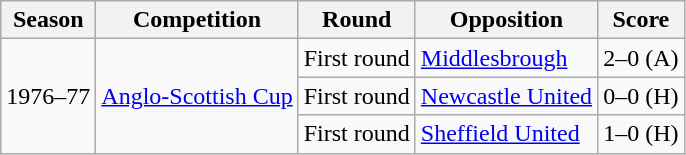<table class="wikitable">
<tr>
<th>Season</th>
<th>Competition</th>
<th>Round</th>
<th>Opposition</th>
<th>Score</th>
</tr>
<tr>
<td rowspan="3">1976–77</td>
<td rowspan="3"><a href='#'>Anglo-Scottish Cup</a></td>
<td>First round</td>
<td> <a href='#'>Middlesbrough</a></td>
<td>2–0 (A)</td>
</tr>
<tr>
<td>First round</td>
<td> <a href='#'>Newcastle United</a></td>
<td>0–0 (H)</td>
</tr>
<tr>
<td>First round</td>
<td> <a href='#'>Sheffield United</a></td>
<td>1–0 (H)</td>
</tr>
</table>
